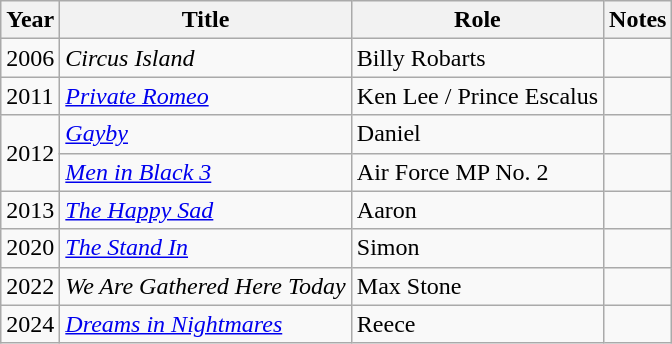<table class="wikitable sortable">
<tr>
<th>Year</th>
<th>Title</th>
<th>Role</th>
<th class="unsortable">Notes</th>
</tr>
<tr>
<td>2006</td>
<td><em>Circus Island</em></td>
<td>Billy Robarts</td>
<td></td>
</tr>
<tr>
<td>2011</td>
<td><em><a href='#'>Private Romeo</a></em></td>
<td>Ken Lee / Prince Escalus</td>
<td></td>
</tr>
<tr>
<td rowspan=2>2012</td>
<td><em><a href='#'>Gayby</a></em></td>
<td>Daniel</td>
<td></td>
</tr>
<tr>
<td><em><a href='#'>Men in Black 3</a></em></td>
<td>Air Force MP No. 2</td>
<td></td>
</tr>
<tr>
<td>2013</td>
<td><em><a href='#'>The Happy Sad</a></em></td>
<td>Aaron</td>
<td></td>
</tr>
<tr>
<td>2020</td>
<td><em><a href='#'>The Stand In</a></em></td>
<td>Simon</td>
<td></td>
</tr>
<tr>
<td>2022</td>
<td><em>We Are Gathered Here Today</em></td>
<td>Max Stone</td>
<td></td>
</tr>
<tr>
<td>2024</td>
<td><em><a href='#'>Dreams in Nightmares</a></em></td>
<td>Reece</td>
<td></td>
</tr>
</table>
